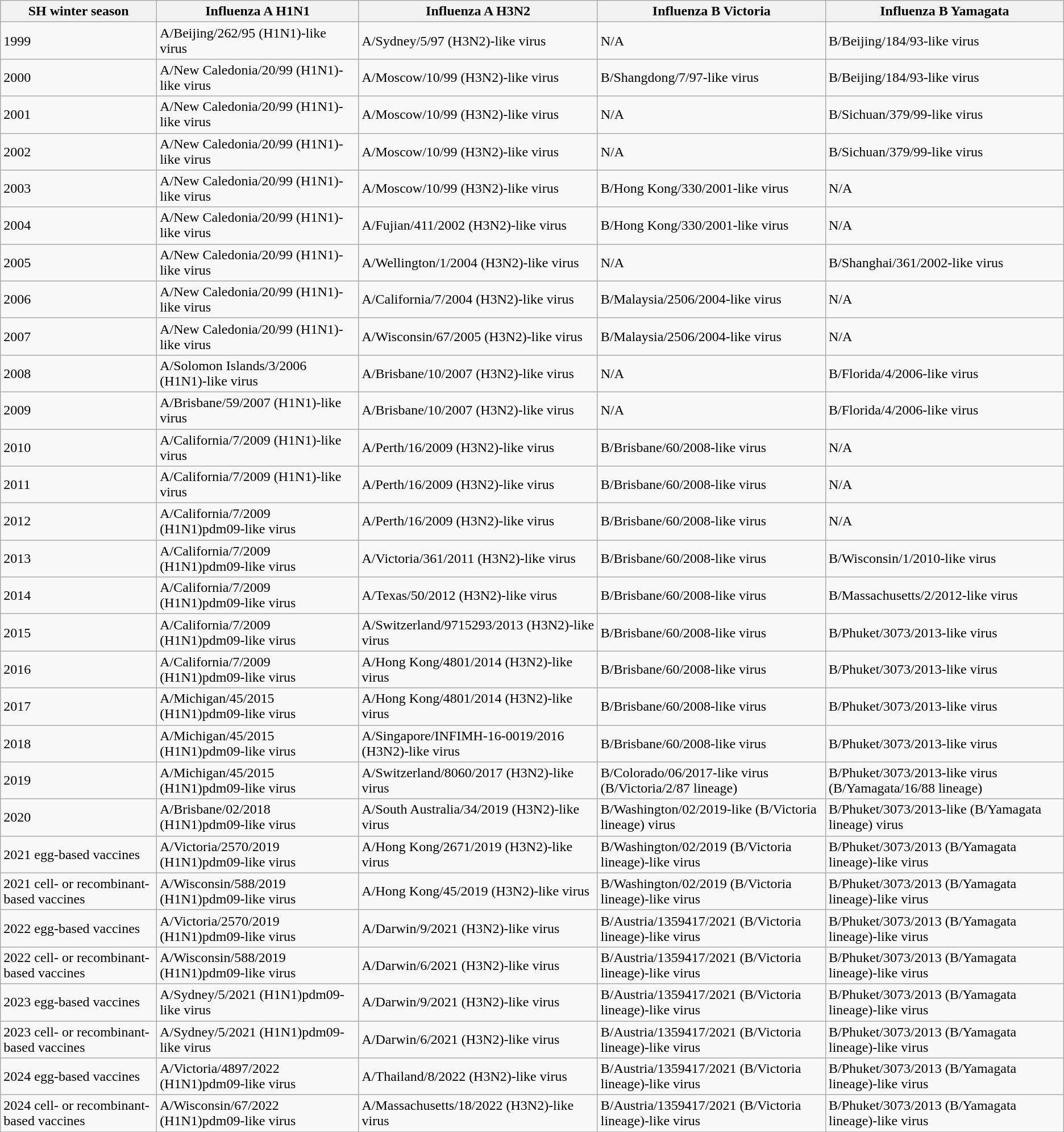<table class="wikitable">
<tr>
<th>SH winter season</th>
<th>Influenza A H1N1</th>
<th>Influenza A H3N2</th>
<th>Influenza B Victoria</th>
<th>Influenza B Yamagata</th>
</tr>
<tr>
<td>1999</td>
<td>A/Beijing/262/95 (H1N1)-like virus</td>
<td>A/Sydney/5/97 (H3N2)-like virus</td>
<td>N/A</td>
<td>B/Beijing/184/93-like virus</td>
</tr>
<tr>
<td>2000</td>
<td>A/New Caledonia/20/99 (H1N1)-like virus</td>
<td>A/Moscow/10/99 (H3N2)-like virus</td>
<td>B/Shangdong/7/97-like virus</td>
<td>B/Beijing/184/93-like virus</td>
</tr>
<tr>
<td>2001</td>
<td>A/New Caledonia/20/99 (H1N1)-like virus</td>
<td>A/Moscow/10/99 (H3N2)-like virus</td>
<td>N/A</td>
<td>B/Sichuan/379/99-like virus</td>
</tr>
<tr>
<td>2002</td>
<td>A/New Caledonia/20/99 (H1N1)-like virus</td>
<td>A/Moscow/10/99 (H3N2)-like virus</td>
<td>N/A</td>
<td>B/Sichuan/379/99-like virus</td>
</tr>
<tr>
<td>2003</td>
<td>A/New Caledonia/20/99 (H1N1)-like virus</td>
<td>A/Moscow/10/99 (H3N2)-like virus</td>
<td>B/Hong Kong/330/2001-like virus</td>
<td>N/A</td>
</tr>
<tr>
<td>2004</td>
<td>A/New Caledonia/20/99 (H1N1)-like virus</td>
<td>A/Fujian/411/2002 (H3N2)-like virus</td>
<td>B/Hong Kong/330/2001-like virus</td>
<td>N/A</td>
</tr>
<tr>
<td>2005</td>
<td>A/New Caledonia/20/99 (H1N1)-like virus</td>
<td>A/Wellington/1/2004 (H3N2)-like virus</td>
<td>N/A</td>
<td>B/Shanghai/361/2002-like virus</td>
</tr>
<tr>
<td>2006</td>
<td>A/New Caledonia/20/99 (H1N1)-like virus</td>
<td>A/California/7/2004 (H3N2)-like virus</td>
<td>B/Malaysia/2506/2004-like virus</td>
<td>N/A</td>
</tr>
<tr>
<td>2007</td>
<td>A/New Caledonia/20/99 (H1N1)-like virus</td>
<td>A/Wisconsin/67/2005 (H3N2)-like virus</td>
<td>B/Malaysia/2506/2004-like virus</td>
<td>N/A</td>
</tr>
<tr>
<td>2008</td>
<td>A/Solomon Islands/3/2006 (H1N1)-like virus</td>
<td>A/Brisbane/10/2007 (H3N2)-like virus</td>
<td>N/A</td>
<td>B/Florida/4/2006-like virus</td>
</tr>
<tr>
<td>2009</td>
<td>A/Brisbane/59/2007 (H1N1)-like virus</td>
<td>A/Brisbane/10/2007 (H3N2)-like virus</td>
<td>N/A</td>
<td>B/Florida/4/2006-like virus</td>
</tr>
<tr>
<td>2010</td>
<td>A/California/7/2009 (H1N1)-like virus</td>
<td>A/Perth/16/2009 (H3N2)-like virus</td>
<td>B/Brisbane/60/2008-like virus</td>
<td>N/A</td>
</tr>
<tr>
<td>2011</td>
<td>A/California/7/2009 (H1N1)-like virus</td>
<td>A/Perth/16/2009 (H3N2)-like virus</td>
<td>B/Brisbane/60/2008-like virus</td>
<td>N/A</td>
</tr>
<tr>
<td>2012</td>
<td>A/California/7/2009 (H1N1)pdm09-like virus</td>
<td>A/Perth/16/2009 (H3N2)-like virus</td>
<td>B/Brisbane/60/2008-like virus</td>
<td>N/A</td>
</tr>
<tr>
<td>2013</td>
<td>A/California/7/2009 (H1N1)pdm09-like virus</td>
<td>A/Victoria/361/2011 (H3N2)-like virus</td>
<td>B/Brisbane/60/2008-like virus</td>
<td>B/Wisconsin/1/2010-like virus</td>
</tr>
<tr>
<td>2014</td>
<td>A/California/7/2009 (H1N1)pdm09-like virus</td>
<td>A/Texas/50/2012 (H3N2)-like virus</td>
<td>B/Brisbane/60/2008-like virus</td>
<td>B/Massachusetts/2/2012-like virus</td>
</tr>
<tr>
<td>2015</td>
<td>A/California/7/2009 (H1N1)pdm09-like virus</td>
<td>A/Switzerland/9715293/2013 (H3N2)-like virus</td>
<td>B/Brisbane/60/2008-like virus</td>
<td>B/Phuket/3073/2013-like virus</td>
</tr>
<tr>
<td>2016</td>
<td>A/California/7/2009 (H1N1)pdm09-like virus</td>
<td>A/Hong Kong/4801/2014 (H3N2)-like virus</td>
<td>B/Brisbane/60/2008-like virus</td>
<td>B/Phuket/3073/2013-like virus</td>
</tr>
<tr>
<td>2017</td>
<td>A/Michigan/45/2015 (H1N1)pdm09-like virus</td>
<td>A/Hong Kong/4801/2014 (H3N2)-like virus</td>
<td>B/Brisbane/60/2008-like virus</td>
<td>B/Phuket/3073/2013-like virus</td>
</tr>
<tr>
<td>2018</td>
<td>A/Michigan/45/2015 (H1N1)pdm09-like virus</td>
<td>A/Singapore/INFIMH-16-0019/2016 (H3N2)-like virus</td>
<td>B/Brisbane/60/2008-like virus</td>
<td>B/Phuket/3073/2013-like virus</td>
</tr>
<tr>
<td>2019</td>
<td>A/Michigan/45/2015 (H1N1)pdm09-like virus</td>
<td>A/Switzerland/8060/2017 (H3N2)-like virus</td>
<td>B/Colorado/06/2017-like virus (B/Victoria/2/87 lineage)</td>
<td>B/Phuket/3073/2013-like virus (B/Yamagata/16/88 lineage)</td>
</tr>
<tr>
<td>2020</td>
<td>A/Brisbane/02/2018 (H1N1)pdm09-like virus</td>
<td>A/South Australia/34/2019 (H3N2)-like virus</td>
<td>B/Washington/02/2019-like (B/Victoria lineage) virus</td>
<td>B/Phuket/3073/2013-like (B/Yamagata lineage) virus</td>
</tr>
<tr>
<td>2021 egg-based vaccines</td>
<td>A/Victoria/2570/2019 (H1N1)pdm09-like virus</td>
<td>A/Hong Kong/2671/2019 (H3N2)-like virus</td>
<td>B/Washington/02/2019 (B/Victoria lineage)-like virus</td>
<td>B/Phuket/3073/2013 (B/Yamagata lineage)-like virus</td>
</tr>
<tr>
<td>2021 cell- or recombinant-based vaccines</td>
<td>A/Wisconsin/588/2019 (H1N1)pdm09-like virus</td>
<td>A/Hong Kong/45/2019 (H3N2)-like virus</td>
<td>B/Washington/02/2019 (B/Victoria lineage)-like virus</td>
<td>B/Phuket/3073/2013 (B/Yamagata lineage)-like virus</td>
</tr>
<tr>
<td>2022 egg-based vaccines</td>
<td>A/Victoria/2570/2019 (H1N1)pdm09-like virus</td>
<td>A/Darwin/9/2021 (H3N2)-like virus</td>
<td>B/Austria/1359417/2021 (B/Victoria lineage)-like virus</td>
<td>B/Phuket/3073/2013 (B/Yamagata lineage)-like virus</td>
</tr>
<tr>
<td>2022 cell- or recombinant-based vaccines</td>
<td>A/Wisconsin/588/2019 (H1N1)pdm09-like virus</td>
<td>A/Darwin/6/2021 (H3N2)-like virus</td>
<td>B/Austria/1359417/2021 (B/Victoria lineage)-like virus</td>
<td>B/Phuket/3073/2013 (B/Yamagata lineage)-like virus</td>
</tr>
<tr>
<td>2023 egg-based vaccines</td>
<td>A/Sydney/5/2021 (H1N1)pdm09-like virus</td>
<td>A/Darwin/9/2021 (H3N2)-like virus</td>
<td>B/Austria/1359417/2021 (B/Victoria lineage)-like virus</td>
<td>B/Phuket/3073/2013 (B/Yamagata lineage)-like virus</td>
</tr>
<tr>
<td>2023 cell- or recombinant-based vaccines</td>
<td>A/Sydney/5/2021 (H1N1)pdm09-like virus</td>
<td>A/Darwin/6/2021 (H3N2)-like virus</td>
<td>B/Austria/1359417/2021 (B/Victoria lineage)-like virus</td>
<td>B/Phuket/3073/2013 (B/Yamagata lineage)-like virus</td>
</tr>
<tr>
<td>2024 egg-based vaccines</td>
<td>A/Victoria/4897/2022 (H1N1)pdm09-like virus</td>
<td>A/Thailand/8/2022 (H3N2)-like virus</td>
<td>B/Austria/1359417/2021 (B/Victoria lineage)-like virus</td>
<td>B/Phuket/3073/2013 (B/Yamagata lineage)-like virus</td>
</tr>
<tr>
<td>2024 cell- or recombinant-based vaccines</td>
<td>A/Wisconsin/67/2022 (H1N1)pdm09-like virus</td>
<td>A/Massachusetts/18/2022 (H3N2)-like virus</td>
<td>B/Austria/1359417/2021 (B/Victoria lineage)-like virus</td>
<td>B/Phuket/3073/2013 (B/Yamagata lineage)-like virus</td>
</tr>
<tr>
</tr>
</table>
